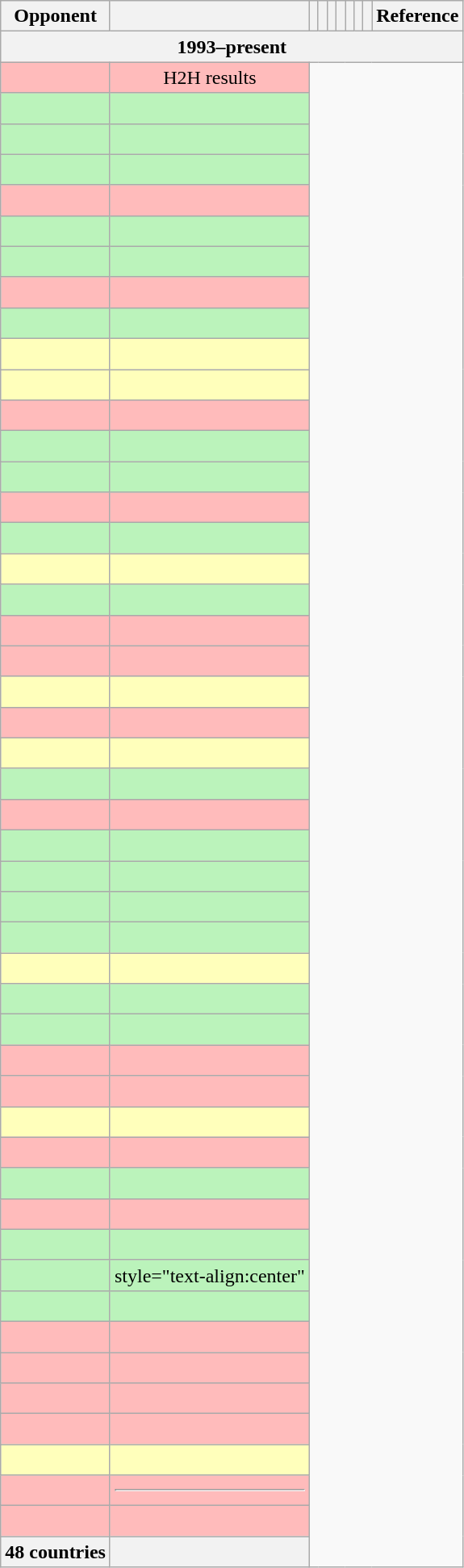<table class="sortable wikitable plainrowheaders" style="text-align:center">
<tr>
<th>Opponent</th>
<th></th>
<th></th>
<th></th>
<th></th>
<th></th>
<th></th>
<th></th>
<th></th>
<th>Reference</th>
</tr>
<tr>
<th colspan="10">1993–present</th>
</tr>
<tr bgcolor="#FFBBBB">
<td style="text-align:left"><br></td>
<td>H2H results</td>
</tr>
<tr bgcolor="#BBF3BB">
<td style="text-align:left"><br></td>
<td></td>
</tr>
<tr bgcolor="#BBF3BB">
<td style="text-align:left"><br></td>
<td></td>
</tr>
<tr bgcolor="#BBF3BB">
<td style="text-align:left"><br></td>
<td></td>
</tr>
<tr bgcolor="#FFBBBB">
<td style="text-align:left"><br></td>
<td></td>
</tr>
<tr bgcolor="#BBF3BB">
<td style="text-align:left"><br></td>
<td></td>
</tr>
<tr bgcolor="#BBF3BB">
<td style="text-align:left"><br></td>
<td></td>
</tr>
<tr bgcolor="#FFBBBB">
<td style="text-align:left"><br></td>
<td></td>
</tr>
<tr bgcolor="#BBF3BB">
<td style="text-align:left"><br></td>
<td></td>
</tr>
<tr bgcolor="#FFFFBB">
<td style="text-align:left"><br></td>
<td></td>
</tr>
<tr bgcolor="#FFFFBB">
<td style="text-align:left"><br></td>
<td></td>
</tr>
<tr bgcolor="#FFBBBB">
<td style="text-align:left"><br></td>
<td></td>
</tr>
<tr bgcolor="#BBF3BB">
<td style="text-align:left"><br></td>
<td></td>
</tr>
<tr bgcolor="#BBF3BB">
<td style="text-align:left"><br></td>
<td></td>
</tr>
<tr bgcolor="#FFBBBB">
<td style="text-align:left"><br></td>
<td></td>
</tr>
<tr bgcolor="#BBF3BB">
<td style="text-align:left"><br></td>
<td></td>
</tr>
<tr bgcolor="#FFFFBB">
<td style="text-align:left"><br></td>
<td></td>
</tr>
<tr bgcolor="#BBF3BB">
<td style="text-align:left"><br></td>
<td></td>
</tr>
<tr bgcolor="#FFBBBB">
<td style="text-align:left"><br></td>
<td></td>
</tr>
<tr bgcolor="#FFBBBB">
<td style="text-align:left"><br></td>
<td></td>
</tr>
<tr bgcolor="#FFFFBB">
<td style="text-align:left"><br></td>
<td></td>
</tr>
<tr bgcolor="#FFBBBB">
<td style="text-align:left"><br></td>
<td></td>
</tr>
<tr bgcolor="#FFFFBB">
<td style="text-align:left"><br></td>
<td></td>
</tr>
<tr bgcolor="#BBF3BB">
<td style="text-align:left"><br></td>
<td></td>
</tr>
<tr bgcolor="#FFBBBB">
<td style="text-align:left"><br></td>
<td></td>
</tr>
<tr bgcolor="#BBF3BB">
<td style="text-align:left"><br></td>
<td></td>
</tr>
<tr bgcolor="#BBF3BB">
<td style="text-align:left"><br></td>
<td></td>
</tr>
<tr bgcolor="#BBF3BB">
<td style="text-align:left"><br></td>
<td></td>
</tr>
<tr bgcolor="#BBF3BB">
<td style="text-align:left"><br></td>
<td></td>
</tr>
<tr bgcolor="#FFFFBB">
<td style="text-align:left"><br></td>
<td></td>
</tr>
<tr bgcolor="#BBF3BB">
<td style="text-align:left"><br></td>
<td></td>
</tr>
<tr bgcolor="#BBF3BB">
<td style="text-align:left"><br></td>
<td></td>
</tr>
<tr bgcolor="#FFBBBB">
<td style="text-align:left"><br></td>
<td></td>
</tr>
<tr bgcolor="#FFBBBB">
<td style="text-align:left"><br></td>
<td></td>
</tr>
<tr bgcolor="#FFFFBB">
<td style="text-align:left"><br></td>
<td></td>
</tr>
<tr bgcolor="#FFBBBB">
<td style="text-align:left"><br></td>
<td></td>
</tr>
<tr bgcolor="#BBF3BB">
<td style="text-align:left"><br></td>
<td></td>
</tr>
<tr bgcolor="#FFBBBB">
<td style="text-align:left"><br></td>
<td></td>
</tr>
<tr bgcolor="#BBF3BB">
<td style="text-align:left"><br></td>
<td></td>
</tr>
<tr bgcolor="#BBF3BB">
<td style="text-align:left"><br></td>
<td>style="text-align:center" </td>
</tr>
<tr bgcolor="#BBF3BB">
<td style="text-align:left"><br></td>
<td></td>
</tr>
<tr bgcolor="#FFBBBB">
<td style="text-align:left"><br></td>
<td></td>
</tr>
<tr bgcolor="#FFBBBB">
<td style="text-align:left"><br></td>
<td></td>
</tr>
<tr bgcolor="#FFBBBB">
<td style="text-align:left"><br></td>
<td></td>
</tr>
<tr bgcolor="#FFBBBB">
<td style="text-align:left"><br></td>
<td></td>
</tr>
<tr bgcolor="#FFFFBB">
<td style="text-align:left"><br></td>
<td></td>
</tr>
<tr bgcolor="#FFBBBB">
<td style="text-align:left"><br></td>
<td><hr></td>
</tr>
<tr bgcolor="#FFBBBB">
<td style="text-align:left"><br></td>
<td></td>
</tr>
<tr class="sortbottom">
<th>48 countries<br></th>
<th></th>
</tr>
</table>
